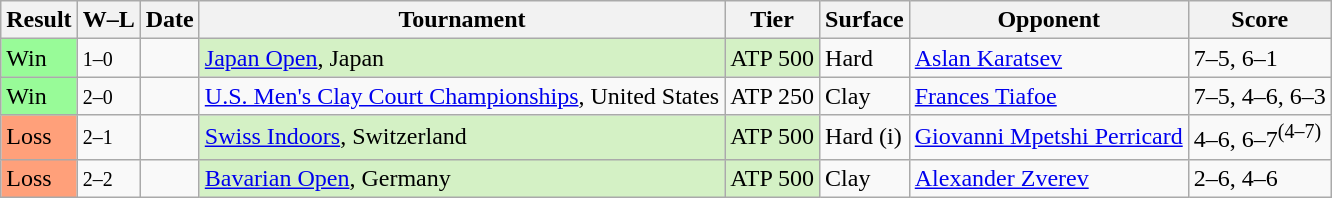<table class="sortable wikitable">
<tr>
<th>Result</th>
<th class="unsortable">W–L</th>
<th>Date</th>
<th>Tournament</th>
<th>Tier</th>
<th>Surface</th>
<th>Opponent</th>
<th class="unsortable">Score</th>
</tr>
<tr>
<td style=background:#98fb98>Win</td>
<td><small>1–0</small></td>
<td><a href='#'></a></td>
<td style=background:#d4f1c5><a href='#'>Japan Open</a>, Japan</td>
<td style=background:#d4f1c5>ATP 500</td>
<td>Hard</td>
<td> <a href='#'>Aslan Karatsev</a></td>
<td>7–5, 6–1</td>
</tr>
<tr>
<td style=background:#98fb98>Win</td>
<td><small>2–0</small></td>
<td><a href='#'></a></td>
<td><a href='#'>U.S. Men's Clay Court Championships</a>, United States</td>
<td>ATP 250</td>
<td>Clay</td>
<td> <a href='#'>Frances Tiafoe</a></td>
<td>7–5, 4–6, 6–3</td>
</tr>
<tr>
<td style=background:#ffa07a>Loss</td>
<td><small>2–1</small></td>
<td><a href='#'></a></td>
<td style=background:#d4f1c5><a href='#'>Swiss Indoors</a>, Switzerland</td>
<td style=background:#d4f1c5>ATP 500</td>
<td>Hard (i)</td>
<td> <a href='#'>Giovanni Mpetshi Perricard</a></td>
<td>4–6, 6–7<sup>(4–7)</sup></td>
</tr>
<tr>
<td style=background:#ffa07a>Loss</td>
<td><small>2–2</small></td>
<td><a href='#'></a></td>
<td style=background:#d4f1c5><a href='#'>Bavarian Open</a>, Germany</td>
<td style=background:#d4f1c5>ATP 500</td>
<td>Clay</td>
<td> <a href='#'>Alexander Zverev</a></td>
<td>2–6, 4–6</td>
</tr>
</table>
